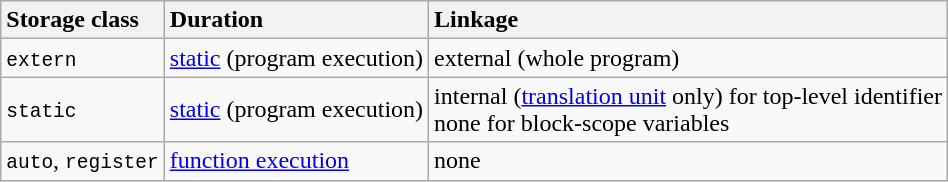<table class=wikitable>
<tr>
<th style="text-align:left">Storage class</th>
<th style="text-align:left">Duration</th>
<th style="text-align:left">Linkage</th>
</tr>
<tr>
<td><code>extern</code></td>
<td><a href='#'>static</a> (program execution)</td>
<td>external (whole program)</td>
</tr>
<tr>
<td><code>static</code></td>
<td><a href='#'>static</a> (program execution)</td>
<td>internal (<a href='#'>translation unit</a> only) for top-level identifier<br>none for block-scope variables</td>
</tr>
<tr>
<td><code>auto</code>, <code>register</code></td>
<td><a href='#'>function execution</a></td>
<td>none</td>
</tr>
</table>
